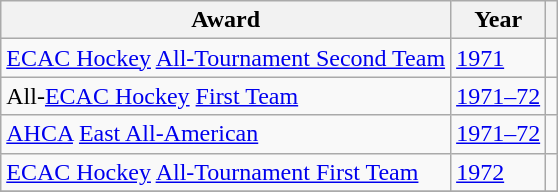<table class="wikitable">
<tr>
<th>Award</th>
<th>Year</th>
<th></th>
</tr>
<tr>
<td><a href='#'>ECAC Hockey</a> <a href='#'>All-Tournament Second Team</a></td>
<td><a href='#'>1971</a></td>
<td></td>
</tr>
<tr>
<td>All-<a href='#'>ECAC Hockey</a> <a href='#'>First Team</a></td>
<td><a href='#'>1971–72</a></td>
<td></td>
</tr>
<tr>
<td><a href='#'>AHCA</a> <a href='#'>East All-American</a></td>
<td><a href='#'>1971–72</a></td>
<td></td>
</tr>
<tr>
<td><a href='#'>ECAC Hockey</a> <a href='#'>All-Tournament First Team</a></td>
<td><a href='#'>1972</a></td>
<td></td>
</tr>
<tr>
</tr>
</table>
